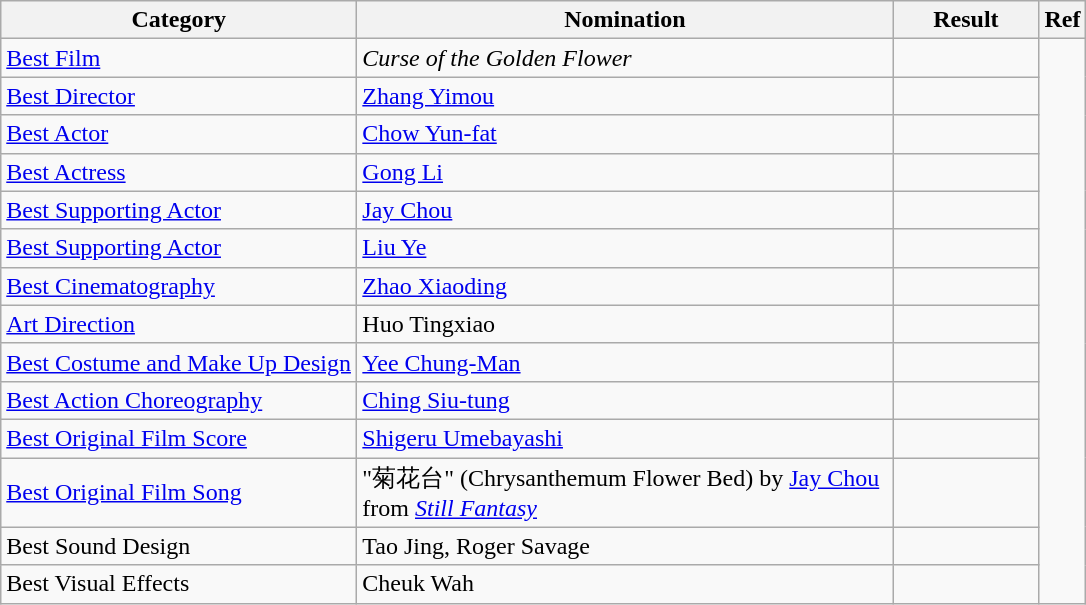<table class="wikitable">
<tr>
<th width="230">Category</th>
<th width="350">Nomination</th>
<th width="90">Result</th>
<th>Ref</th>
</tr>
<tr>
<td><a href='#'>Best Film</a></td>
<td><em>Curse of the Golden Flower</em></td>
<td></td>
<td rowspan=14 align="center"></td>
</tr>
<tr>
<td><a href='#'>Best Director</a></td>
<td><a href='#'>Zhang Yimou</a></td>
<td></td>
</tr>
<tr>
<td><a href='#'>Best Actor</a></td>
<td><a href='#'>Chow Yun-fat</a></td>
<td></td>
</tr>
<tr>
<td><a href='#'>Best Actress</a></td>
<td><a href='#'>Gong Li</a></td>
<td></td>
</tr>
<tr>
<td><a href='#'>Best Supporting Actor</a></td>
<td><a href='#'>Jay Chou</a></td>
<td></td>
</tr>
<tr>
<td><a href='#'>Best Supporting Actor</a></td>
<td><a href='#'>Liu Ye</a></td>
<td></td>
</tr>
<tr>
<td><a href='#'>Best Cinematography</a></td>
<td><a href='#'>Zhao Xiaoding</a></td>
<td></td>
</tr>
<tr>
<td><a href='#'>Art Direction</a></td>
<td>Huo Tingxiao</td>
<td></td>
</tr>
<tr>
<td><a href='#'>Best Costume and Make Up Design</a></td>
<td><a href='#'>Yee Chung-Man</a></td>
<td></td>
</tr>
<tr>
<td><a href='#'>Best Action Choreography</a></td>
<td><a href='#'>Ching Siu-tung</a></td>
<td></td>
</tr>
<tr>
<td><a href='#'>Best Original Film Score</a></td>
<td><a href='#'>Shigeru Umebayashi</a></td>
<td></td>
</tr>
<tr>
<td><a href='#'>Best Original Film Song</a></td>
<td>"菊花台" (Chrysanthemum Flower Bed) by <a href='#'>Jay Chou</a><br>from <em><a href='#'>Still Fantasy</a></em></td>
<td></td>
</tr>
<tr>
<td>Best Sound Design</td>
<td>Tao Jing, Roger Savage</td>
<td></td>
</tr>
<tr>
<td>Best Visual Effects</td>
<td>Cheuk Wah</td>
<td></td>
</tr>
</table>
